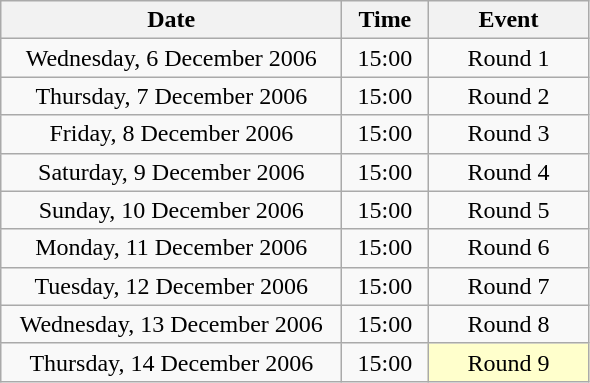<table class = "wikitable" style="text-align:center;">
<tr>
<th width=220>Date</th>
<th width=50>Time</th>
<th width=100>Event</th>
</tr>
<tr>
<td>Wednesday, 6 December 2006</td>
<td>15:00</td>
<td>Round 1</td>
</tr>
<tr>
<td>Thursday, 7 December 2006</td>
<td>15:00</td>
<td>Round 2</td>
</tr>
<tr>
<td>Friday, 8 December 2006</td>
<td>15:00</td>
<td>Round 3</td>
</tr>
<tr>
<td>Saturday, 9 December 2006</td>
<td>15:00</td>
<td>Round 4</td>
</tr>
<tr>
<td>Sunday, 10 December 2006</td>
<td>15:00</td>
<td>Round 5</td>
</tr>
<tr>
<td>Monday, 11 December 2006</td>
<td>15:00</td>
<td>Round 6</td>
</tr>
<tr>
<td>Tuesday, 12 December 2006</td>
<td>15:00</td>
<td>Round 7</td>
</tr>
<tr>
<td>Wednesday, 13 December 2006</td>
<td>15:00</td>
<td>Round 8</td>
</tr>
<tr>
<td>Thursday, 14 December 2006</td>
<td>15:00</td>
<td style="background:#ffffcc;">Round 9</td>
</tr>
</table>
